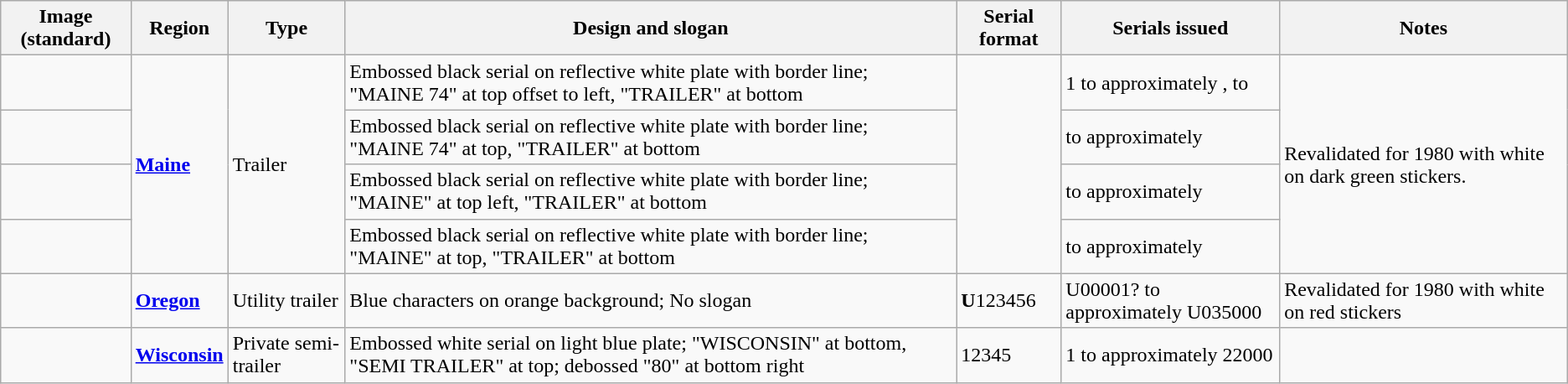<table class="wikitable">
<tr>
<th>Image (standard)</th>
<th>Region</th>
<th>Type</th>
<th>Design and slogan</th>
<th>Serial format</th>
<th>Serials issued</th>
<th>Notes</th>
</tr>
<tr>
<td></td>
<td rowspan="4"><a href='#'><strong>Maine</strong></a></td>
<td rowspan="4">Trailer</td>
<td>Embossed black serial on reflective white plate with border line; "MAINE 74" at top offset to left, "TRAILER" at bottom</td>
<td rowspan="4"></td>
<td>1 to approximately ,  to </td>
<td rowspan="4">Revalidated for 1980 with white on dark green stickers.</td>
</tr>
<tr>
<td></td>
<td>Embossed black serial on reflective white plate with border line; "MAINE 74" at top, "TRAILER" at bottom</td>
<td> to approximately </td>
</tr>
<tr>
<td></td>
<td>Embossed black serial on reflective white plate with border line; "MAINE" at top left, "TRAILER" at bottom</td>
<td> to approximately </td>
</tr>
<tr>
<td></td>
<td>Embossed black serial on reflective white plate with border line; "MAINE" at top, "TRAILER" at bottom</td>
<td> to approximately </td>
</tr>
<tr>
<td></td>
<td><a href='#'><strong>Oregon</strong></a></td>
<td>Utility trailer</td>
<td>Blue characters on orange background; No slogan</td>
<td><strong>U</strong>123456</td>
<td>U00001? to approximately U035000</td>
<td>Revalidated for 1980 with white on red stickers</td>
</tr>
<tr>
<td></td>
<td><a href='#'><strong>Wisconsin</strong></a></td>
<td>Private semi-trailer</td>
<td>Embossed white serial on light blue plate; "WISCONSIN" at bottom, "SEMI TRAILER" at top; debossed "80" at bottom right</td>
<td>12345</td>
<td> 1 to approximately 22000</td>
<td></td>
</tr>
</table>
